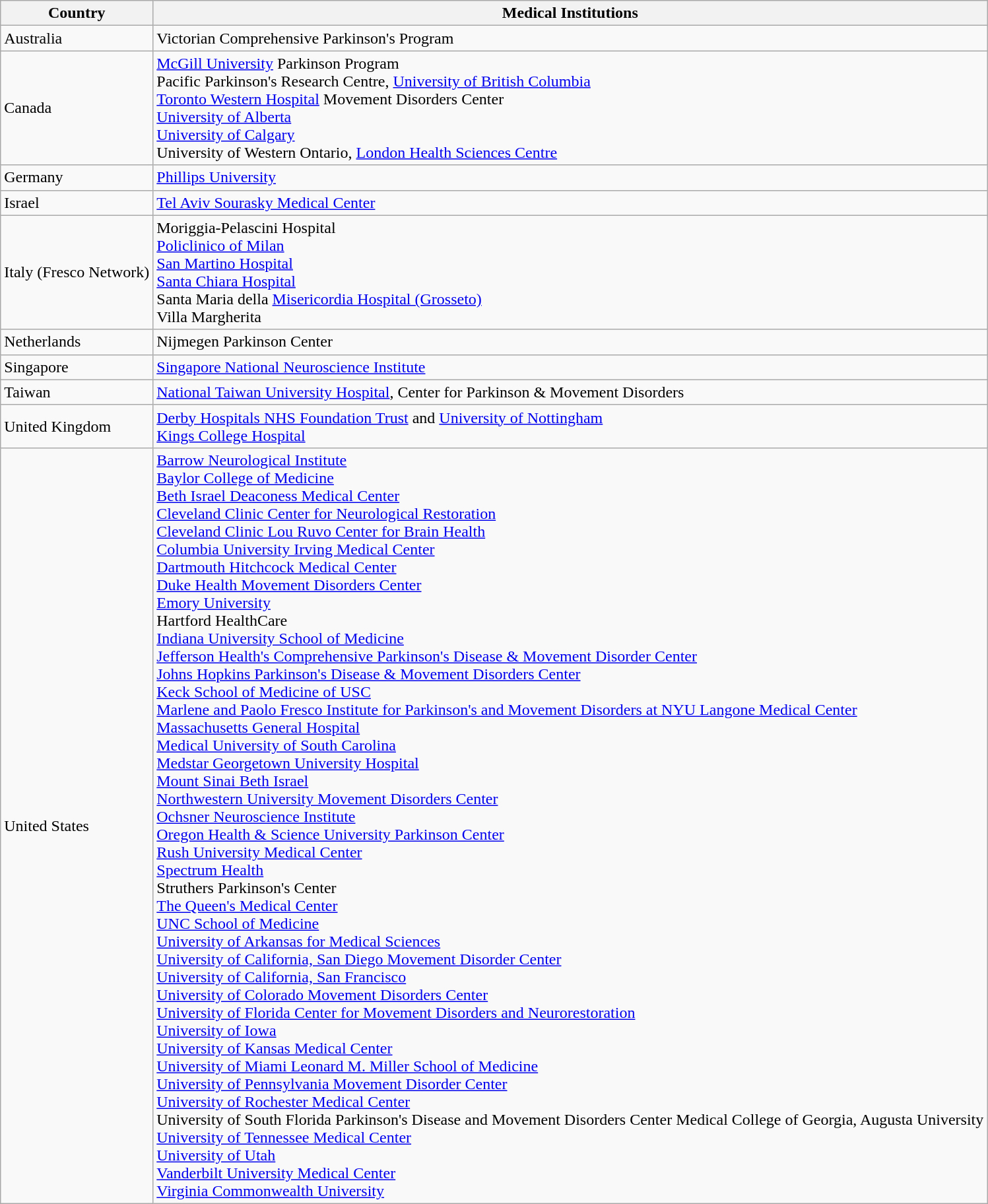<table class="wikitable">
<tr>
<th>Country</th>
<th>Medical Institutions</th>
</tr>
<tr>
<td>Australia</td>
<td>Victorian Comprehensive Parkinson's Program</td>
</tr>
<tr>
<td>Canada</td>
<td><a href='#'>McGill University</a> Parkinson Program<br>Pacific Parkinson's Research Centre, <a href='#'>University of British Columbia</a><br><a href='#'>Toronto Western Hospital</a> Movement Disorders Center<br><a href='#'>University of Alberta</a><br><a href='#'>University of Calgary</a><br>University of Western Ontario, <a href='#'>London Health Sciences Centre</a></td>
</tr>
<tr>
<td>Germany</td>
<td><a href='#'>Phillips University</a></td>
</tr>
<tr>
<td>Israel</td>
<td><a href='#'>Tel Aviv Sourasky Medical Center</a></td>
</tr>
<tr>
<td>Italy (Fresco Network)</td>
<td>Moriggia-Pelascini Hospital<br><a href='#'>Policlinico of Milan</a><br><a href='#'>San Martino Hospital</a><br><a href='#'>Santa Chiara Hospital</a><br>Santa Maria della <a href='#'>Misericordia Hospital (Grosseto)</a><br>Villa Margherita</td>
</tr>
<tr>
<td>Netherlands</td>
<td>Nijmegen Parkinson Center</td>
</tr>
<tr>
<td>Singapore</td>
<td><a href='#'>Singapore National Neuroscience Institute</a></td>
</tr>
<tr>
<td>Taiwan</td>
<td><a href='#'>National Taiwan University Hospital</a>, Center for Parkinson & Movement Disorders</td>
</tr>
<tr>
<td>United Kingdom</td>
<td><a href='#'>Derby Hospitals NHS Foundation Trust</a> and <a href='#'>University of Nottingham</a><br><a href='#'>Kings College Hospital</a></td>
</tr>
<tr>
<td>United States</td>
<td><a href='#'>Barrow Neurological Institute</a><br><a href='#'>Baylor College of Medicine</a><br><a href='#'>Beth Israel Deaconess Medical Center</a><br><a href='#'>Cleveland Clinic Center for Neurological Restoration</a><br><a href='#'>Cleveland Clinic Lou Ruvo Center for Brain Health</a><br><a href='#'>Columbia University Irving Medical Center</a><br><a href='#'>Dartmouth Hitchcock Medical Center</a><br><a href='#'>Duke Health Movement Disorders Center</a><br><a href='#'>Emory University</a><br>Hartford HealthCare<br><a href='#'>Indiana University School of Medicine</a><br><a href='#'>Jefferson Health's Comprehensive Parkinson's Disease & Movement Disorder Center</a><br><a href='#'>Johns Hopkins Parkinson's Disease & Movement Disorders Center</a><br><a href='#'>Keck School of Medicine of USC</a><br><a href='#'>Marlene and Paolo Fresco Institute for Parkinson's and Movement Disorders at NYU Langone Medical Center</a><br><a href='#'>Massachusetts General Hospital</a><br><a href='#'>Medical University of South Carolina</a><br><a href='#'>Medstar Georgetown University Hospital</a><br><a href='#'>Mount Sinai Beth Israel</a><br><a href='#'>Northwestern University Movement Disorders Center</a><br><a href='#'>Ochsner Neuroscience Institute</a><br><a href='#'>Oregon Health & Science University Parkinson Center</a><br><a href='#'>Rush University Medical Center</a><br><a href='#'>Spectrum Health</a><br>Struthers Parkinson's Center<br><a href='#'>The Queen's Medical Center</a><br><a href='#'>UNC School of Medicine</a><br><a href='#'>University of Arkansas for Medical Sciences</a><br><a href='#'>University of California, San Diego Movement Disorder Center</a><br><a href='#'>University of California, San Francisco</a><br><a href='#'>University of Colorado Movement Disorders Center</a><br><a href='#'>University of Florida Center for Movement Disorders and Neurorestoration</a><br><a href='#'>University of Iowa</a><br><a href='#'>University of Kansas Medical Center</a><br><a href='#'>University of Miami Leonard M. Miller School of Medicine</a><br><a href='#'>University of Pennsylvania Movement Disorder Center</a><br><a href='#'>University of Rochester Medical Center</a><br>University of South Florida Parkinson's Disease and Movement Disorders Center Medical College of Georgia, Augusta University<br><a href='#'>University of Tennessee Medical Center</a><br><a href='#'>University of Utah</a><br><a href='#'>Vanderbilt University Medical Center</a><br><a href='#'>Virginia Commonwealth University</a></td>
</tr>
</table>
